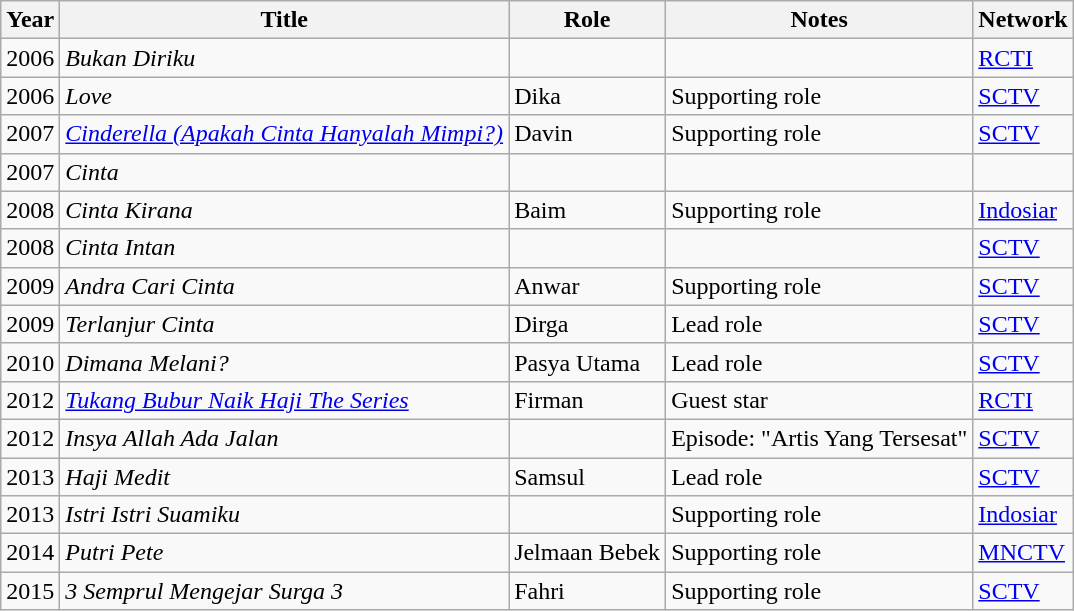<table class="wikitable">
<tr>
<th>Year</th>
<th>Title</th>
<th>Role</th>
<th>Notes</th>
<th>Network</th>
</tr>
<tr>
<td>2006</td>
<td><em>Bukan Diriku</em></td>
<td></td>
<td></td>
<td><a href='#'>RCTI</a></td>
</tr>
<tr>
<td>2006</td>
<td><em>Love</em></td>
<td>Dika</td>
<td>Supporting role</td>
<td><a href='#'>SCTV</a></td>
</tr>
<tr>
<td>2007</td>
<td><em><a href='#'>Cinderella (Apakah Cinta Hanyalah Mimpi?)</a></em></td>
<td>Davin</td>
<td>Supporting role</td>
<td><a href='#'>SCTV</a></td>
</tr>
<tr>
<td>2007</td>
<td><em>Cinta</em></td>
<td></td>
<td></td>
<td></td>
</tr>
<tr>
<td>2008</td>
<td><em>Cinta Kirana</em></td>
<td>Baim</td>
<td>Supporting role</td>
<td><a href='#'>Indosiar</a></td>
</tr>
<tr>
<td>2008</td>
<td><em>Cinta Intan</em></td>
<td></td>
<td></td>
<td><a href='#'>SCTV</a></td>
</tr>
<tr>
<td>2009</td>
<td><em>Andra Cari Cinta</em></td>
<td>Anwar</td>
<td>Supporting role</td>
<td><a href='#'>SCTV</a></td>
</tr>
<tr>
<td>2009</td>
<td><em>Terlanjur Cinta</em></td>
<td>Dirga</td>
<td>Lead role</td>
<td><a href='#'>SCTV</a></td>
</tr>
<tr>
<td>2010</td>
<td><em>Dimana Melani?</em></td>
<td>Pasya Utama</td>
<td>Lead role</td>
<td><a href='#'>SCTV</a></td>
</tr>
<tr>
<td>2012</td>
<td><em><a href='#'>Tukang Bubur Naik Haji The Series</a></em></td>
<td>Firman</td>
<td>Guest star</td>
<td><a href='#'>RCTI</a></td>
</tr>
<tr>
<td>2012</td>
<td><em>Insya Allah Ada Jalan</em></td>
<td></td>
<td>Episode: "Artis Yang Tersesat"</td>
<td><a href='#'>SCTV</a></td>
</tr>
<tr>
<td>2013</td>
<td><em>Haji Medit</em></td>
<td>Samsul</td>
<td>Lead role</td>
<td><a href='#'>SCTV</a></td>
</tr>
<tr>
<td>2013</td>
<td><em>Istri Istri Suamiku</em></td>
<td></td>
<td>Supporting role</td>
<td><a href='#'>Indosiar</a></td>
</tr>
<tr>
<td>2014</td>
<td><em>Putri Pete</em></td>
<td>Jelmaan Bebek</td>
<td>Supporting role</td>
<td><a href='#'>MNCTV</a></td>
</tr>
<tr>
<td>2015</td>
<td><em>3 Semprul Mengejar Surga 3</em></td>
<td>Fahri</td>
<td>Supporting role</td>
<td><a href='#'>SCTV</a></td>
</tr>
</table>
